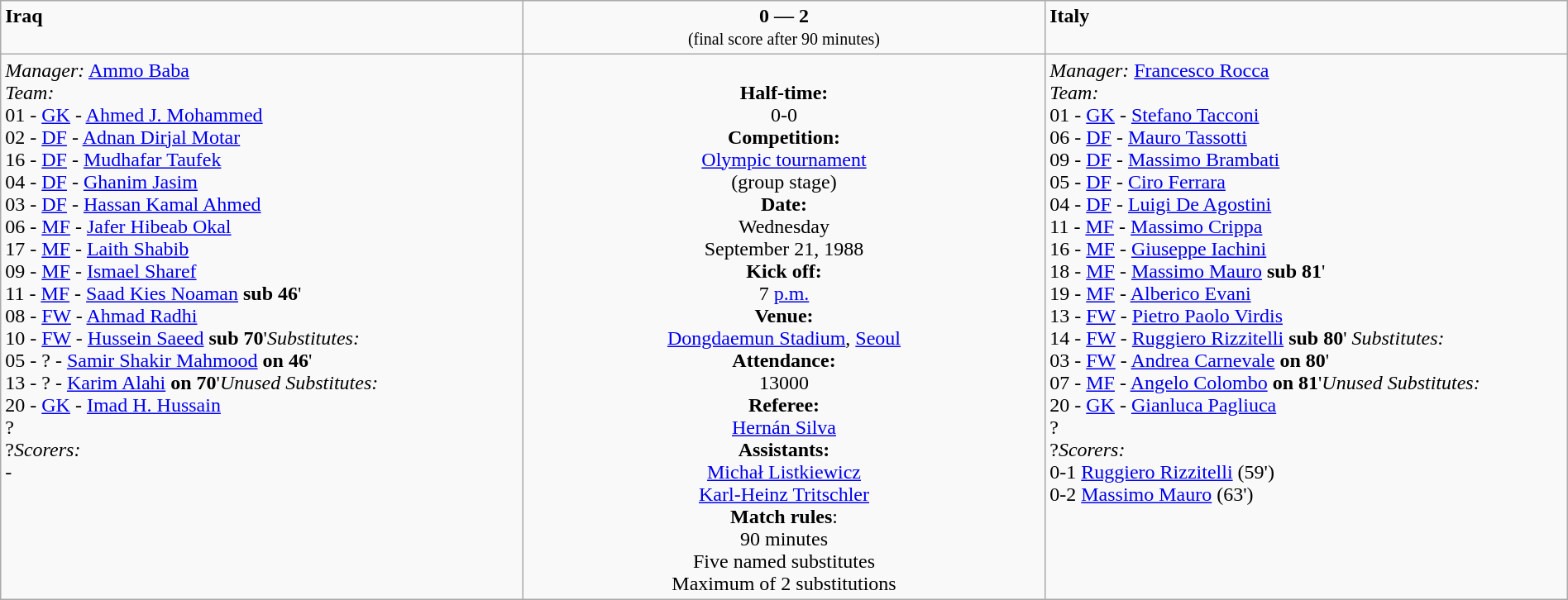<table border=0 class="wikitable" width=100%>
<tr>
<td width=33% valign=top><span> <strong>Iraq</strong></span></td>
<td width=33% valign=top align=center><span><strong>0 — 2</strong></span><br><small>(final score after 90 minutes)</small></td>
<td width=33% valign=top><span> <strong>Italy</strong></span></td>
</tr>
<tr>
<td valign=top><em>Manager:</em>  <a href='#'>Ammo Baba</a><br><em>Team:</em>
<br>01 - <a href='#'>GK</a> - <a href='#'>Ahmed J. Mohammed</a>
<br>02 - <a href='#'>DF</a> - <a href='#'>Adnan Dirjal Motar</a>
<br>16 - <a href='#'>DF</a> - <a href='#'>Mudhafar Taufek</a> 
<br>04 - <a href='#'>DF</a> - <a href='#'>Ghanim Jasim</a> 
<br>03 - <a href='#'>DF</a> - <a href='#'>Hassan Kamal Ahmed</a>
<br>06 - <a href='#'>MF</a> - <a href='#'>Jafer Hibeab Okal</a>
<br>17 - <a href='#'>MF</a> - <a href='#'>Laith Shabib</a>
<br>09 - <a href='#'>MF</a> - <a href='#'>Ismael Sharef</a>
<br>11 - <a href='#'>MF</a> - <a href='#'>Saad Kies Noaman</a> <strong>sub 46</strong>'
<br>08 - <a href='#'>FW</a> - <a href='#'>Ahmad Radhi</a>
<br>10 - <a href='#'>FW</a> - <a href='#'>Hussein Saeed</a> <strong>sub 70</strong>'<em>Substitutes:</em>
<br>05 - ? - <a href='#'>Samir Shakir Mahmood</a> <strong>on 46</strong>'
<br>13 - ? - <a href='#'>Karim Alahi</a> <strong>on 70</strong>'<em>Unused Substitutes:</em>
<br>20 - <a href='#'>GK</a> - <a href='#'>Imad H. Hussain</a>
<br>?
<br>?<em>Scorers:</em>
<br>-</td>
<td valign=middle align=center><br><strong>Half-time:</strong><br>0-0<br><strong>Competition:</strong><br><a href='#'>Olympic tournament</a><br> (group stage)<br><strong>Date:</strong><br>Wednesday<br>September 21, 1988<br><strong>Kick off:</strong><br>7 <a href='#'>p.m.</a><br><strong>Venue:</strong><br><a href='#'>Dongdaemun Stadium</a>, <a href='#'>Seoul</a><br><strong>Attendance:</strong><br> 13000<br><strong>Referee:</strong><br><a href='#'>Hernán Silva</a> <br><strong>Assistants:</strong><br><a href='#'>Michał Listkiewicz</a> <br><a href='#'>Karl-Heinz Tritschler</a> <br><strong>Match rules</strong>:<br>90 minutes<br>Five named substitutes<br>Maximum of 2 substitutions
</td>
<td valign=top><em>Manager:</em>  <a href='#'>Francesco Rocca</a><br><em>Team:</em>
<br>01 - <a href='#'>GK</a> - <a href='#'>Stefano Tacconi</a>
<br>06 - <a href='#'>DF</a> - <a href='#'>Mauro Tassotti</a>
<br>09 - <a href='#'>DF</a> - <a href='#'>Massimo Brambati</a>
<br>05 - <a href='#'>DF</a> - <a href='#'>Ciro Ferrara</a>
<br>04 - <a href='#'>DF</a> - <a href='#'>Luigi De Agostini</a>
<br>11 - <a href='#'>MF</a> - <a href='#'>Massimo Crippa</a>
<br>16 - <a href='#'>MF</a> - <a href='#'>Giuseppe Iachini</a> 
<br>18 - <a href='#'>MF</a> - <a href='#'>Massimo Mauro</a> <strong>sub 81</strong>'
<br>19 - <a href='#'>MF</a> - <a href='#'>Alberico Evani</a>
<br>13 - <a href='#'>FW</a> - <a href='#'>Pietro Paolo Virdis</a>
<br>14 - <a href='#'>FW</a> - <a href='#'>Ruggiero Rizzitelli</a> <strong>sub 80</strong>' <em>Substitutes:</em>
<br>03 - <a href='#'>FW</a> - <a href='#'>Andrea Carnevale</a> <strong>on 80</strong>'
<br>07 - <a href='#'>MF</a> - <a href='#'>Angelo Colombo</a> <strong>on 81</strong>'<em>Unused Substitutes:</em>
<br>20 - <a href='#'>GK</a> - <a href='#'>Gianluca Pagliuca</a>
<br>?
<br>?<em>Scorers:</em>
<br>0-1 <a href='#'>Ruggiero Rizzitelli</a> (59')
<br>0-2 <a href='#'>Massimo Mauro</a> (63')</td>
</tr>
</table>
